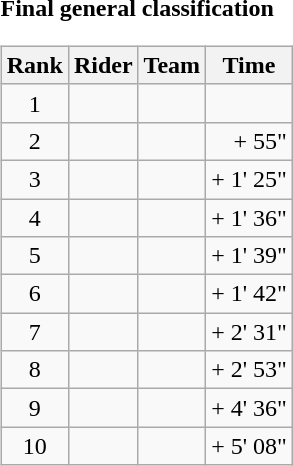<table>
<tr>
<td><strong>Final general classification</strong><br><table class="wikitable">
<tr>
<th scope="col">Rank</th>
<th scope="col">Rider</th>
<th scope="col">Team</th>
<th scope="col">Time</th>
</tr>
<tr>
<td style="text-align:center;">1</td>
<td></td>
<td></td>
<td style="text-align:right;"></td>
</tr>
<tr>
<td style="text-align:center;">2</td>
<td></td>
<td></td>
<td style="text-align:right;">+ 55"</td>
</tr>
<tr>
<td style="text-align:center;">3</td>
<td></td>
<td></td>
<td style="text-align:right;">+ 1' 25"</td>
</tr>
<tr>
<td style="text-align:center;">4</td>
<td></td>
<td></td>
<td style="text-align:right;">+ 1' 36"</td>
</tr>
<tr>
<td style="text-align:center;">5</td>
<td></td>
<td></td>
<td style="text-align:right;">+ 1' 39"</td>
</tr>
<tr>
<td style="text-align:center;">6</td>
<td></td>
<td></td>
<td style="text-align:right;">+ 1' 42"</td>
</tr>
<tr>
<td style="text-align:center;">7</td>
<td></td>
<td></td>
<td style="text-align:right;">+ 2' 31"</td>
</tr>
<tr>
<td style="text-align:center;">8</td>
<td></td>
<td></td>
<td style="text-align:right;">+ 2' 53"</td>
</tr>
<tr>
<td style="text-align:center;">9</td>
<td></td>
<td></td>
<td style="text-align:right;">+ 4' 36"</td>
</tr>
<tr>
<td style="text-align:center;">10</td>
<td></td>
<td></td>
<td style="text-align:right;">+ 5' 08"</td>
</tr>
</table>
</td>
</tr>
</table>
